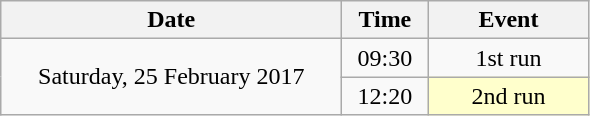<table class = "wikitable" style="text-align:center;">
<tr>
<th width=220>Date</th>
<th width=50>Time</th>
<th width=100>Event</th>
</tr>
<tr>
<td rowspan=2>Saturday, 25 February 2017</td>
<td>09:30</td>
<td>1st run</td>
</tr>
<tr>
<td>12:20</td>
<td bgcolor=ffffcc>2nd run</td>
</tr>
</table>
